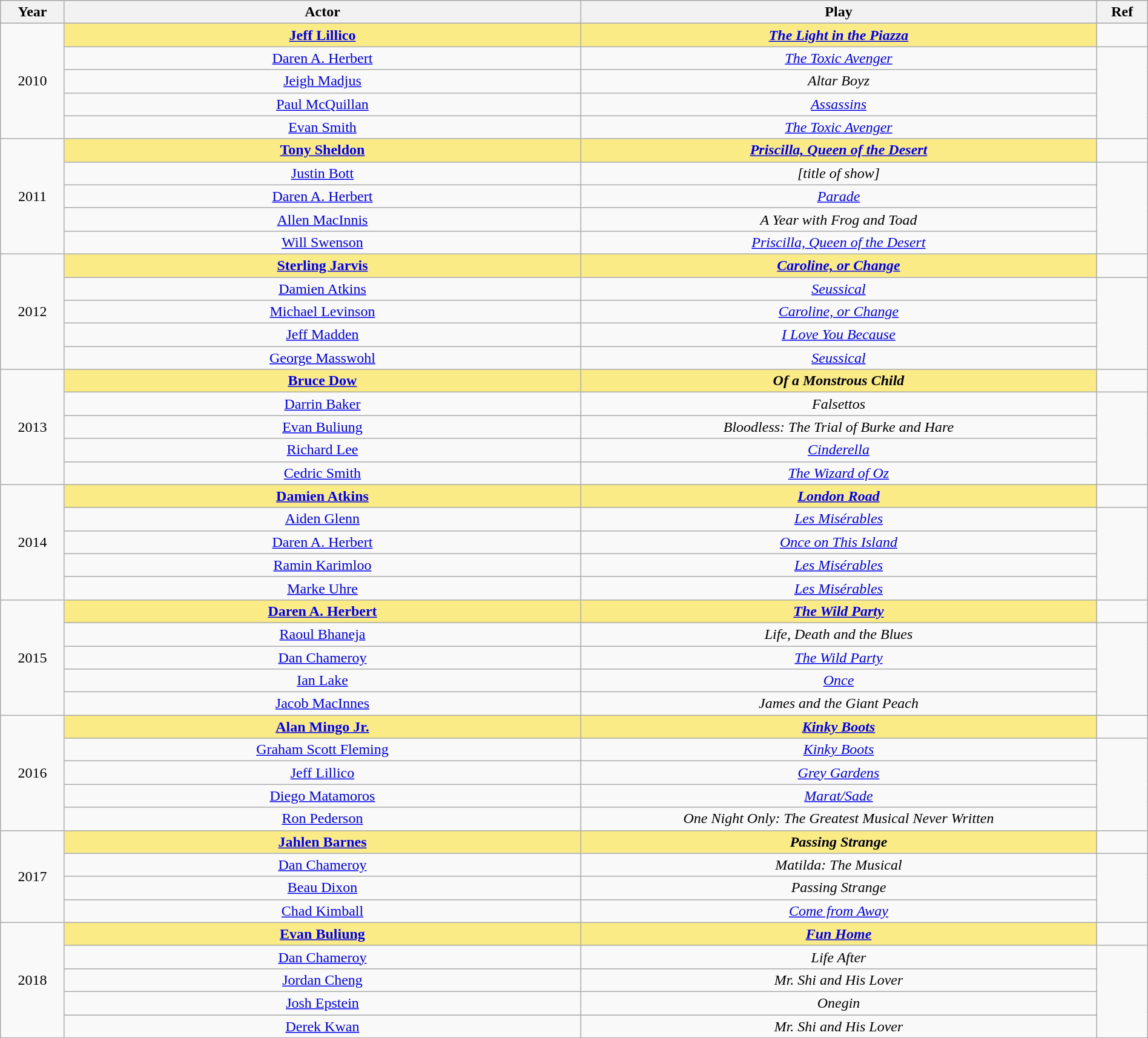<table class="wikitable" width="100%" style="text-align:center;">
<tr>
<th>Year</th>
<th width="45%">Actor</th>
<th width="45%">Play</th>
<th>Ref</th>
</tr>
<tr>
<td rowspan=5>2010</td>
<td style="background:#FAEB86"><strong><a href='#'>Jeff Lillico</a></strong></td>
<td style="background:#FAEB86"><strong><em><a href='#'>The Light in the Piazza</a></em></strong></td>
<td></td>
</tr>
<tr>
<td><a href='#'>Daren A. Herbert</a></td>
<td><em><a href='#'>The Toxic Avenger</a></em></td>
<td rowspan=4></td>
</tr>
<tr>
<td><a href='#'>Jeigh Madjus</a></td>
<td><em>Altar Boyz</em></td>
</tr>
<tr>
<td><a href='#'>Paul McQuillan</a></td>
<td><em><a href='#'>Assassins</a></em></td>
</tr>
<tr>
<td><a href='#'>Evan Smith</a></td>
<td><em><a href='#'>The Toxic Avenger</a></em></td>
</tr>
<tr>
<td rowspan=5>2011</td>
<td style="background:#FAEB86"><strong><a href='#'>Tony Sheldon</a></strong></td>
<td style="background:#FAEB86"><strong><em><a href='#'>Priscilla, Queen of the Desert</a></em></strong></td>
<td></td>
</tr>
<tr>
<td><a href='#'>Justin Bott</a></td>
<td><em>[title of show]</em></td>
<td rowspan=4></td>
</tr>
<tr>
<td><a href='#'>Daren A. Herbert</a></td>
<td><em><a href='#'>Parade</a></em></td>
</tr>
<tr>
<td><a href='#'>Allen MacInnis</a></td>
<td><em>A Year with Frog and Toad</em></td>
</tr>
<tr>
<td><a href='#'>Will Swenson</a></td>
<td><em><a href='#'>Priscilla, Queen of the Desert</a></em></td>
</tr>
<tr>
<td rowspan=5>2012</td>
<td style="background:#FAEB86"><strong><a href='#'>Sterling Jarvis</a></strong></td>
<td style="background:#FAEB86"><strong><em><a href='#'>Caroline, or Change</a></em></strong></td>
<td></td>
</tr>
<tr>
<td><a href='#'>Damien Atkins</a></td>
<td><em><a href='#'>Seussical</a></em></td>
<td rowspan=4></td>
</tr>
<tr>
<td><a href='#'>Michael Levinson</a></td>
<td><em><a href='#'>Caroline, or Change</a></em></td>
</tr>
<tr>
<td><a href='#'>Jeff Madden</a></td>
<td><em><a href='#'>I Love You Because</a></em></td>
</tr>
<tr>
<td><a href='#'>George Masswohl</a></td>
<td><em><a href='#'>Seussical</a></em></td>
</tr>
<tr>
<td rowspan=5>2013</td>
<td style="background:#FAEB86"><strong><a href='#'>Bruce Dow</a></strong></td>
<td style="background:#FAEB86"><strong><em>Of a Monstrous Child</em></strong></td>
<td></td>
</tr>
<tr>
<td><a href='#'>Darrin Baker</a></td>
<td><em>Falsettos</em></td>
<td rowspan=4></td>
</tr>
<tr>
<td><a href='#'>Evan Buliung</a></td>
<td><em>Bloodless: The Trial of Burke and Hare</em></td>
</tr>
<tr>
<td><a href='#'>Richard Lee</a></td>
<td><em><a href='#'>Cinderella</a></em></td>
</tr>
<tr>
<td><a href='#'>Cedric Smith</a></td>
<td><em><a href='#'>The Wizard of Oz</a></em></td>
</tr>
<tr>
<td rowspan=5>2014</td>
<td style="background:#FAEB86"><strong><a href='#'>Damien Atkins</a></strong></td>
<td style="background:#FAEB86"><strong><em><a href='#'>London Road</a></em></strong></td>
<td></td>
</tr>
<tr>
<td><a href='#'>Aiden Glenn</a></td>
<td><em><a href='#'>Les Misérables</a></em></td>
<td rowspan=4></td>
</tr>
<tr>
<td><a href='#'>Daren A. Herbert</a></td>
<td><em><a href='#'>Once on This Island</a></em></td>
</tr>
<tr>
<td><a href='#'>Ramin Karimloo</a></td>
<td><em><a href='#'>Les Misérables</a></em></td>
</tr>
<tr>
<td><a href='#'>Marke Uhre</a></td>
<td><em><a href='#'>Les Misérables</a></em></td>
</tr>
<tr>
<td rowspan=5>2015</td>
<td style="background:#FAEB86"><strong><a href='#'>Daren A. Herbert</a></strong></td>
<td style="background:#FAEB86"><strong><em><a href='#'>The Wild Party</a></em></strong></td>
<td></td>
</tr>
<tr>
<td><a href='#'>Raoul Bhaneja</a></td>
<td><em>Life, Death and the Blues</em></td>
<td rowspan=4></td>
</tr>
<tr>
<td><a href='#'>Dan Chameroy</a></td>
<td><em><a href='#'>The Wild Party</a></em></td>
</tr>
<tr>
<td><a href='#'>Ian Lake</a></td>
<td><em><a href='#'>Once</a></em></td>
</tr>
<tr>
<td><a href='#'>Jacob MacInnes</a></td>
<td><em>James and the Giant Peach</em></td>
</tr>
<tr>
<td rowspan=5>2016</td>
<td style="background:#FAEB86"><strong><a href='#'>Alan Mingo Jr.</a></strong></td>
<td style="background:#FAEB86"><strong><em><a href='#'>Kinky Boots</a></em></strong></td>
<td></td>
</tr>
<tr>
<td><a href='#'>Graham Scott Fleming</a></td>
<td><em><a href='#'>Kinky Boots</a></em></td>
<td rowspan=4></td>
</tr>
<tr>
<td><a href='#'>Jeff Lillico</a></td>
<td><em><a href='#'>Grey Gardens</a></em></td>
</tr>
<tr>
<td><a href='#'>Diego Matamoros</a></td>
<td><em><a href='#'>Marat/Sade</a></em></td>
</tr>
<tr>
<td><a href='#'>Ron Pederson</a></td>
<td><em>One Night Only: The Greatest Musical Never Written</em></td>
</tr>
<tr>
<td rowspan=4>2017</td>
<td style="background:#FAEB86"><strong><a href='#'>Jahlen Barnes</a></strong></td>
<td style="background:#FAEB86"><strong><em>Passing Strange</em></strong></td>
<td></td>
</tr>
<tr>
<td><a href='#'>Dan Chameroy</a></td>
<td><em>Matilda: The Musical</em></td>
<td rowspan=3></td>
</tr>
<tr>
<td><a href='#'>Beau Dixon</a></td>
<td><em>Passing Strange</em></td>
</tr>
<tr>
<td><a href='#'>Chad Kimball</a></td>
<td><em><a href='#'>Come from Away</a></em></td>
</tr>
<tr>
<td rowspan=5>2018</td>
<td style="background:#FAEB86"><strong><a href='#'>Evan Buliung</a></strong></td>
<td style="background:#FAEB86"><strong><em><a href='#'>Fun Home</a></em></strong></td>
<td></td>
</tr>
<tr>
<td><a href='#'>Dan Chameroy</a></td>
<td><em>Life After</em></td>
<td rowspan=4></td>
</tr>
<tr>
<td><a href='#'>Jordan Cheng</a></td>
<td><em>Mr. Shi and His Lover</em></td>
</tr>
<tr>
<td><a href='#'>Josh Epstein</a></td>
<td><em>Onegin</em></td>
</tr>
<tr>
<td><a href='#'>Derek Kwan</a></td>
<td><em>Mr. Shi and His Lover</em></td>
</tr>
</table>
